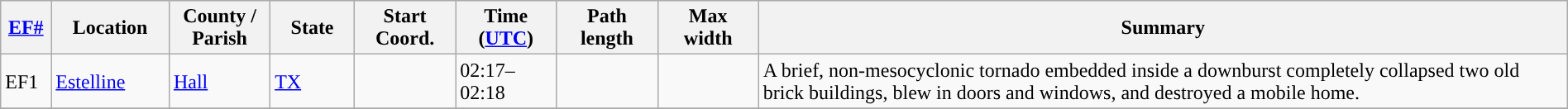<table class="wikitable sortable" style="width:100%;">
<tr>
<th scope="col"  style="width:3%; text-align:center;"><a href='#'>EF#</a></th>
<th scope="col"  style="width:7%; text-align:center;" class="unsortable">Location</th>
<th scope="col"  style="width:6%; text-align:center;" class="unsortable">County / Parish</th>
<th scope="col"  style="width:5%; text-align:center;">State</th>
<th scope="col"  style="width:6%; text-align:center;">Start Coord.</th>
<th scope="col"  style="width:6%; text-align:center;">Time (<a href='#'>UTC</a>)</th>
<th scope="col"  style="width:6%; text-align:center;">Path length</th>
<th scope="col"  style="width:6%; text-align:center;">Max width</th>
<th scope="col" class="unsortable" style="width:48%; text-align:center;">Summary</th>
</tr>
<tr>
<td>EF1</td>
<td><a href='#'>Estelline</a></td>
<td><a href='#'>Hall</a></td>
<td><a href='#'>TX</a></td>
<td></td>
<td>02:17–02:18</td>
<td></td>
<td></td>
<td>A brief, non-mesocyclonic tornado embedded inside a downburst completely collapsed two old brick buildings, blew in doors and windows, and destroyed a mobile home.</td>
</tr>
<tr>
</tr>
</table>
